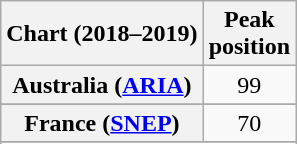<table class="wikitable sortable plainrowheaders" style="text-align:center">
<tr>
<th scope="col">Chart (2018–2019)</th>
<th scope="col">Peak<br>position</th>
</tr>
<tr>
<th scope="row">Australia (<a href='#'>ARIA</a>)</th>
<td>99</td>
</tr>
<tr>
</tr>
<tr>
<th scope="row">France (<a href='#'>SNEP</a>)</th>
<td>70</td>
</tr>
<tr>
</tr>
<tr>
</tr>
<tr>
</tr>
<tr>
</tr>
<tr>
</tr>
<tr>
</tr>
</table>
